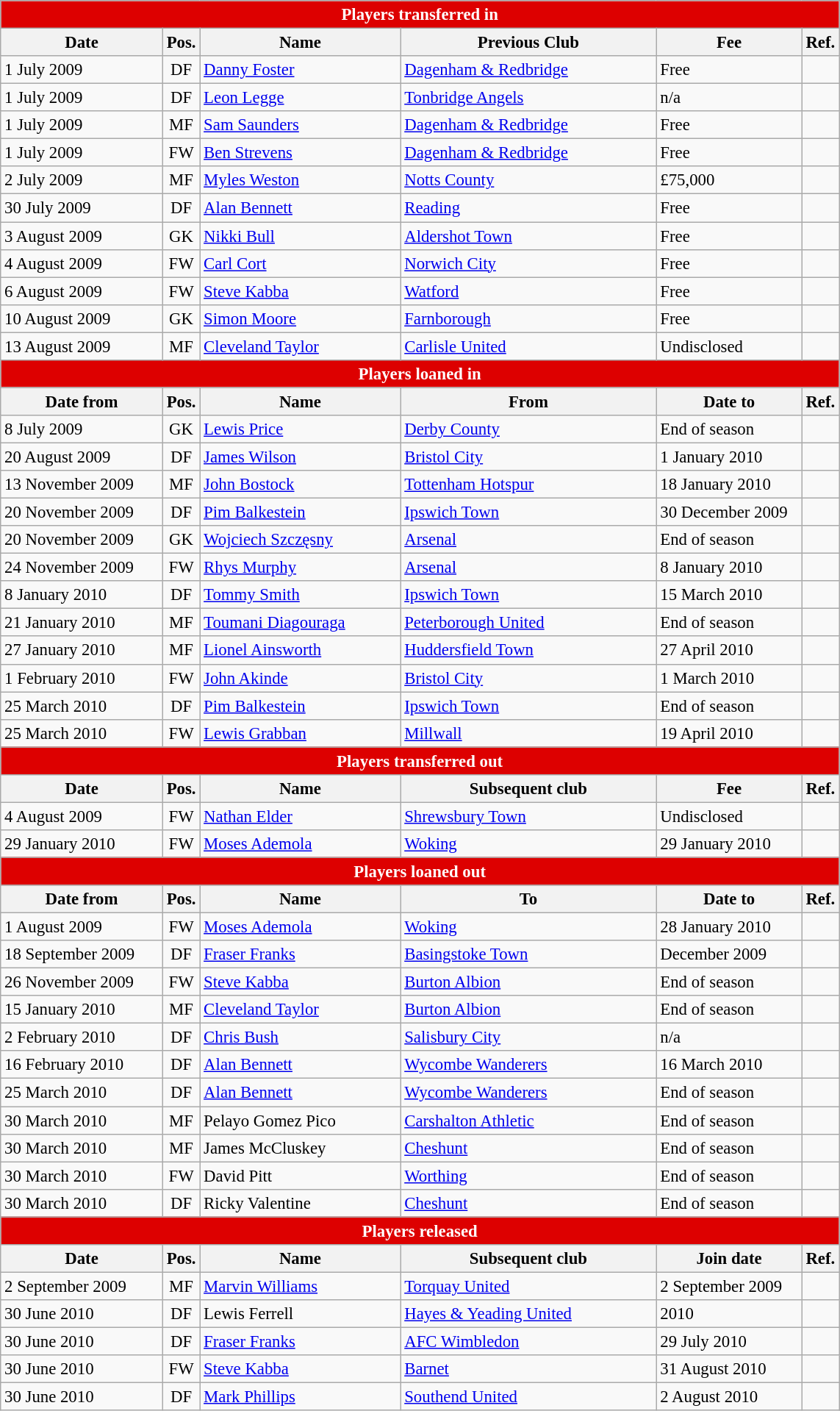<table class="wikitable" style="font-size:95%;" cellpadding="1">
<tr>
<th colspan="6" style="background:#d00; color:white; text-align:center;">Players transferred in</th>
</tr>
<tr>
<th style="width:140px;">Date</th>
<th style="width:25px;">Pos.</th>
<th style="width:175px;">Name</th>
<th style="width:225px;">Previous Club</th>
<th style="width:125px;">Fee</th>
<th style="width:25px;">Ref.</th>
</tr>
<tr>
<td>1 July 2009</td>
<td style="text-align:center;">DF</td>
<td> <a href='#'>Danny Foster</a></td>
<td> <a href='#'>Dagenham & Redbridge</a></td>
<td>Free</td>
<td></td>
</tr>
<tr>
<td>1 July 2009</td>
<td style="text-align:center;">DF</td>
<td> <a href='#'>Leon Legge</a></td>
<td> <a href='#'>Tonbridge Angels</a></td>
<td>n/a</td>
<td></td>
</tr>
<tr>
<td>1 July 2009</td>
<td style="text-align:center;">MF</td>
<td> <a href='#'>Sam Saunders</a></td>
<td> <a href='#'>Dagenham & Redbridge</a></td>
<td>Free</td>
<td></td>
</tr>
<tr>
<td>1 July 2009</td>
<td style="text-align:center;">FW</td>
<td> <a href='#'>Ben Strevens</a></td>
<td> <a href='#'>Dagenham & Redbridge</a></td>
<td>Free</td>
<td></td>
</tr>
<tr>
<td>2 July 2009</td>
<td style="text-align:center;">MF</td>
<td> <a href='#'>Myles Weston</a></td>
<td> <a href='#'>Notts County</a></td>
<td>£75,000</td>
<td></td>
</tr>
<tr>
<td>30 July 2009</td>
<td style="text-align:center;">DF</td>
<td> <a href='#'>Alan Bennett</a></td>
<td> <a href='#'>Reading</a></td>
<td>Free</td>
<td></td>
</tr>
<tr>
<td>3 August 2009</td>
<td style="text-align:center;">GK</td>
<td> <a href='#'>Nikki Bull</a></td>
<td> <a href='#'>Aldershot Town</a></td>
<td>Free</td>
<td></td>
</tr>
<tr>
<td>4 August 2009</td>
<td style="text-align:center;">FW</td>
<td> <a href='#'>Carl Cort</a></td>
<td> <a href='#'>Norwich City</a></td>
<td>Free</td>
<td></td>
</tr>
<tr>
<td>6 August 2009</td>
<td style="text-align:center;">FW</td>
<td> <a href='#'>Steve Kabba</a></td>
<td> <a href='#'>Watford</a></td>
<td>Free</td>
<td></td>
</tr>
<tr>
<td>10 August 2009</td>
<td style="text-align:center;">GK</td>
<td> <a href='#'>Simon Moore</a></td>
<td> <a href='#'>Farnborough</a></td>
<td>Free</td>
<td></td>
</tr>
<tr>
<td>13 August 2009</td>
<td style="text-align:center;">MF</td>
<td> <a href='#'>Cleveland Taylor</a></td>
<td> <a href='#'>Carlisle United</a></td>
<td>Undisclosed</td>
<td></td>
</tr>
<tr>
<th colspan="6" style="background:#d00; color:white; text-align:center;">Players loaned in</th>
</tr>
<tr>
<th>Date from</th>
<th>Pos.</th>
<th>Name</th>
<th>From</th>
<th>Date to</th>
<th>Ref.</th>
</tr>
<tr>
<td>8 July 2009</td>
<td style="text-align:center;">GK</td>
<td> <a href='#'>Lewis Price</a></td>
<td> <a href='#'>Derby County</a></td>
<td>End of season</td>
<td></td>
</tr>
<tr>
<td>20 August 2009</td>
<td style="text-align:center;">DF</td>
<td> <a href='#'>James Wilson</a></td>
<td> <a href='#'>Bristol City</a></td>
<td>1 January 2010</td>
<td></td>
</tr>
<tr>
<td>13 November 2009</td>
<td style="text-align:center;">MF</td>
<td> <a href='#'>John Bostock</a></td>
<td> <a href='#'>Tottenham Hotspur</a></td>
<td>18 January 2010</td>
<td></td>
</tr>
<tr>
<td>20 November 2009</td>
<td style="text-align:center;">DF</td>
<td> <a href='#'>Pim Balkestein</a></td>
<td> <a href='#'>Ipswich Town</a></td>
<td>30 December 2009</td>
<td></td>
</tr>
<tr>
<td>20 November 2009</td>
<td style="text-align:center;">GK</td>
<td> <a href='#'>Wojciech Szczęsny</a></td>
<td> <a href='#'>Arsenal</a></td>
<td>End of season</td>
<td></td>
</tr>
<tr>
<td>24 November 2009</td>
<td style="text-align:center;">FW</td>
<td> <a href='#'>Rhys Murphy</a></td>
<td> <a href='#'>Arsenal</a></td>
<td>8 January 2010</td>
<td></td>
</tr>
<tr>
<td>8 January 2010</td>
<td style="text-align:center;">DF</td>
<td> <a href='#'>Tommy Smith</a></td>
<td> <a href='#'>Ipswich Town</a></td>
<td>15 March 2010</td>
<td></td>
</tr>
<tr>
<td>21 January 2010</td>
<td style="text-align:center;">MF</td>
<td> <a href='#'>Toumani Diagouraga</a></td>
<td> <a href='#'>Peterborough United</a></td>
<td>End of season</td>
<td></td>
</tr>
<tr>
<td>27 January 2010</td>
<td style="text-align:center;">MF</td>
<td> <a href='#'>Lionel Ainsworth</a></td>
<td> <a href='#'>Huddersfield Town</a></td>
<td>27 April 2010</td>
<td></td>
</tr>
<tr>
<td>1 February 2010</td>
<td style="text-align:center;">FW</td>
<td> <a href='#'>John Akinde</a></td>
<td> <a href='#'>Bristol City</a></td>
<td>1 March 2010</td>
<td></td>
</tr>
<tr>
<td>25 March 2010</td>
<td style="text-align:center;">DF</td>
<td> <a href='#'>Pim Balkestein</a></td>
<td> <a href='#'>Ipswich Town</a></td>
<td>End of season</td>
<td></td>
</tr>
<tr>
<td>25 March 2010</td>
<td style="text-align:center;">FW</td>
<td> <a href='#'>Lewis Grabban</a></td>
<td> <a href='#'>Millwall</a></td>
<td>19 April 2010</td>
<td></td>
</tr>
<tr>
<th colspan="6" style="background:#d00; color:white; text-align:center;">Players transferred out</th>
</tr>
<tr>
<th>Date</th>
<th>Pos.</th>
<th>Name</th>
<th>Subsequent club</th>
<th>Fee</th>
<th>Ref.</th>
</tr>
<tr>
<td>4 August 2009</td>
<td style="text-align:center;">FW</td>
<td> <a href='#'>Nathan Elder</a></td>
<td> <a href='#'>Shrewsbury Town</a></td>
<td>Undisclosed</td>
<td></td>
</tr>
<tr>
<td>29 January 2010</td>
<td style="text-align:center;">FW</td>
<td> <a href='#'>Moses Ademola</a></td>
<td> <a href='#'>Woking</a></td>
<td>29 January 2010</td>
<td></td>
</tr>
<tr>
<th colspan="6" style="background:#d00; color:white; text-align:center;">Players loaned out</th>
</tr>
<tr>
<th>Date from</th>
<th>Pos.</th>
<th>Name</th>
<th>To</th>
<th>Date to</th>
<th>Ref.</th>
</tr>
<tr>
<td>1 August 2009</td>
<td style="text-align:center;">FW</td>
<td> <a href='#'>Moses Ademola</a></td>
<td> <a href='#'>Woking</a></td>
<td>28 January 2010</td>
<td></td>
</tr>
<tr>
<td>18 September 2009</td>
<td style="text-align:center;">DF</td>
<td> <a href='#'>Fraser Franks</a></td>
<td> <a href='#'>Basingstoke Town</a></td>
<td>December 2009</td>
<td></td>
</tr>
<tr>
<td>26 November 2009</td>
<td style="text-align:center;">FW</td>
<td> <a href='#'>Steve Kabba</a></td>
<td> <a href='#'>Burton Albion</a></td>
<td>End of season</td>
<td></td>
</tr>
<tr>
<td>15 January 2010</td>
<td style="text-align:center;">MF</td>
<td> <a href='#'>Cleveland Taylor</a></td>
<td> <a href='#'>Burton Albion</a></td>
<td>End of season</td>
<td></td>
</tr>
<tr>
<td>2 February 2010</td>
<td style="text-align:center;">DF</td>
<td> <a href='#'>Chris Bush</a></td>
<td> <a href='#'>Salisbury City</a></td>
<td>n/a</td>
<td></td>
</tr>
<tr>
<td>16 February 2010</td>
<td style="text-align:center;">DF</td>
<td> <a href='#'>Alan Bennett</a></td>
<td> <a href='#'>Wycombe Wanderers</a></td>
<td>16 March 2010</td>
<td></td>
</tr>
<tr>
<td>25 March 2010</td>
<td style="text-align:center;">DF</td>
<td> <a href='#'>Alan Bennett</a></td>
<td> <a href='#'>Wycombe Wanderers</a></td>
<td>End of season</td>
<td></td>
</tr>
<tr>
<td>30 March 2010</td>
<td style="text-align:center;">MF</td>
<td> Pelayo Gomez Pico</td>
<td> <a href='#'>Carshalton Athletic</a></td>
<td>End of season</td>
<td></td>
</tr>
<tr>
<td>30 March 2010</td>
<td style="text-align:center;">MF</td>
<td> James McCluskey</td>
<td> <a href='#'>Cheshunt</a></td>
<td>End of season</td>
<td></td>
</tr>
<tr>
<td>30 March 2010</td>
<td style="text-align:center;">FW</td>
<td> David Pitt</td>
<td> <a href='#'>Worthing</a></td>
<td>End of season</td>
<td></td>
</tr>
<tr>
<td>30 March 2010</td>
<td style="text-align:center;">DF</td>
<td> Ricky Valentine</td>
<td> <a href='#'>Cheshunt</a></td>
<td>End of season</td>
<td></td>
</tr>
<tr>
<th colspan="6" style="background:#d00; color:white; text-align:center;">Players released</th>
</tr>
<tr>
<th>Date</th>
<th>Pos.</th>
<th>Name</th>
<th>Subsequent club</th>
<th>Join date</th>
<th>Ref.</th>
</tr>
<tr>
<td>2 September 2009</td>
<td style="text-align:center;">MF</td>
<td> <a href='#'>Marvin Williams</a></td>
<td> <a href='#'>Torquay United</a></td>
<td>2 September 2009</td>
<td></td>
</tr>
<tr>
<td>30 June 2010</td>
<td style="text-align:center;">DF</td>
<td> Lewis Ferrell</td>
<td> <a href='#'>Hayes & Yeading United</a></td>
<td>2010</td>
<td></td>
</tr>
<tr>
<td>30 June 2010</td>
<td style="text-align:center;">DF</td>
<td> <a href='#'>Fraser Franks</a></td>
<td> <a href='#'>AFC Wimbledon</a></td>
<td>29 July 2010</td>
<td></td>
</tr>
<tr>
<td>30 June 2010</td>
<td style="text-align:center;">FW</td>
<td> <a href='#'>Steve Kabba</a></td>
<td> <a href='#'>Barnet</a></td>
<td>31 August 2010</td>
<td></td>
</tr>
<tr>
<td>30 June 2010</td>
<td style="text-align:center;">DF</td>
<td> <a href='#'>Mark Phillips</a></td>
<td> <a href='#'>Southend United</a></td>
<td>2 August 2010</td>
<td></td>
</tr>
</table>
